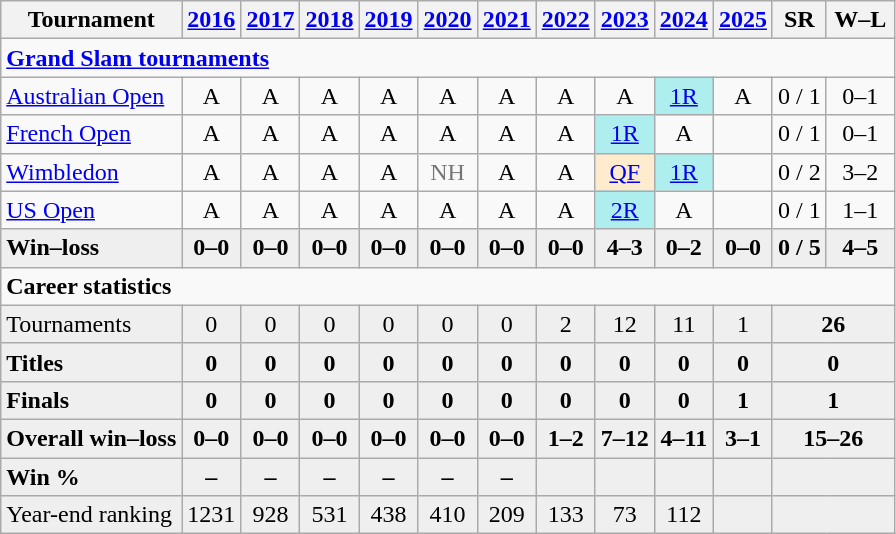<table class=wikitable style=text-align:center>
<tr>
<th>Tournament</th>
<th><a href='#'>2016</a></th>
<th><a href='#'>2017</a></th>
<th><a href='#'>2018</a></th>
<th><a href='#'>2019</a></th>
<th><a href='#'>2020</a></th>
<th><a href='#'>2021</a></th>
<th><a href='#'>2022</a></th>
<th><a href='#'>2023</a></th>
<th><a href='#'>2024</a></th>
<th><a href='#'>2025</a></th>
<th>SR</th>
<th width=38>W–L</th>
</tr>
<tr>
<td colspan=13 align=left><strong><a href='#'>Grand Slam tournaments</a></strong></td>
</tr>
<tr>
<td align=left><a href='#'>Australian Open</a></td>
<td>A</td>
<td>A</td>
<td>A</td>
<td>A</td>
<td>A</td>
<td>A</td>
<td>A</td>
<td>A</td>
<td bgcolor=afeeee><a href='#'>1R</a></td>
<td>A</td>
<td>0 / 1</td>
<td>0–1</td>
</tr>
<tr>
<td align=left><a href='#'>French Open</a></td>
<td>A</td>
<td>A</td>
<td>A</td>
<td>A</td>
<td>A</td>
<td>A</td>
<td>A</td>
<td bgcolor=afeeee><a href='#'>1R</a></td>
<td>A</td>
<td></td>
<td>0 / 1</td>
<td>0–1</td>
</tr>
<tr>
<td align=left><a href='#'>Wimbledon</a></td>
<td>A</td>
<td>A</td>
<td>A</td>
<td>A</td>
<td style=color:#767676>NH</td>
<td>A</td>
<td>A</td>
<td bgcolor=ffebcd><a href='#'>QF</a></td>
<td bgcolor=afeeee><a href='#'>1R</a></td>
<td></td>
<td>0 / 2</td>
<td>3–2</td>
</tr>
<tr>
<td align=left><a href='#'>US Open</a></td>
<td>A</td>
<td>A</td>
<td>A</td>
<td>A</td>
<td>A</td>
<td>A</td>
<td>A</td>
<td bgcolor=afeeee><a href='#'>2R</a></td>
<td>A</td>
<td></td>
<td>0 / 1</td>
<td>1–1</td>
</tr>
<tr style="font-weight:bold; background:#efefef">
<td style=text-align:left>Win–loss</td>
<td>0–0</td>
<td>0–0</td>
<td>0–0</td>
<td>0–0</td>
<td>0–0</td>
<td>0–0</td>
<td>0–0</td>
<td>4–3</td>
<td>0–2</td>
<td>0–0</td>
<td>0 / 5</td>
<td>4–5</td>
</tr>
<tr>
<td colspan=13 align=left><strong>Career statistics</strong></td>
</tr>
<tr bgcolor=efefef>
<td align=left>Tournaments</td>
<td>0</td>
<td>0</td>
<td>0</td>
<td>0</td>
<td>0</td>
<td>0</td>
<td>2</td>
<td>12</td>
<td>11</td>
<td>1</td>
<td colspan=2><strong>26</strong></td>
</tr>
<tr style=font-weight:bold;background:#efefef>
<td style=text-align:left>Titles</td>
<td>0</td>
<td>0</td>
<td>0</td>
<td>0</td>
<td>0</td>
<td>0</td>
<td>0</td>
<td>0</td>
<td>0</td>
<td>0</td>
<td colspan=3>0</td>
</tr>
<tr style=font-weight:bold;background:#efefef>
<td style=text-align:left>Finals</td>
<td>0</td>
<td>0</td>
<td>0</td>
<td>0</td>
<td>0</td>
<td>0</td>
<td>0</td>
<td>0</td>
<td>0</td>
<td>1</td>
<td colspan=3>1</td>
</tr>
<tr style=font-weight:bold;background:#efefef>
<td style=text-align:left>Overall win–loss</td>
<td>0–0</td>
<td>0–0</td>
<td>0–0</td>
<td>0–0</td>
<td>0–0</td>
<td>0–0</td>
<td>1–2</td>
<td>7–12</td>
<td>4–11</td>
<td>3–1</td>
<td colspan=2>15–26</td>
</tr>
<tr style=font-weight:bold;background:#efefef>
<td style=text-align:left>Win %</td>
<td>–</td>
<td>–</td>
<td>–</td>
<td>–</td>
<td>–</td>
<td>–</td>
<td></td>
<td></td>
<td></td>
<td></td>
<td colspan="2"></td>
</tr>
<tr bgcolor=efefef>
<td align=left>Year-end ranking</td>
<td>1231</td>
<td>928</td>
<td>531</td>
<td>438</td>
<td>410</td>
<td>209</td>
<td>133</td>
<td>73</td>
<td>112</td>
<td></td>
<td colspan=2></td>
</tr>
</table>
